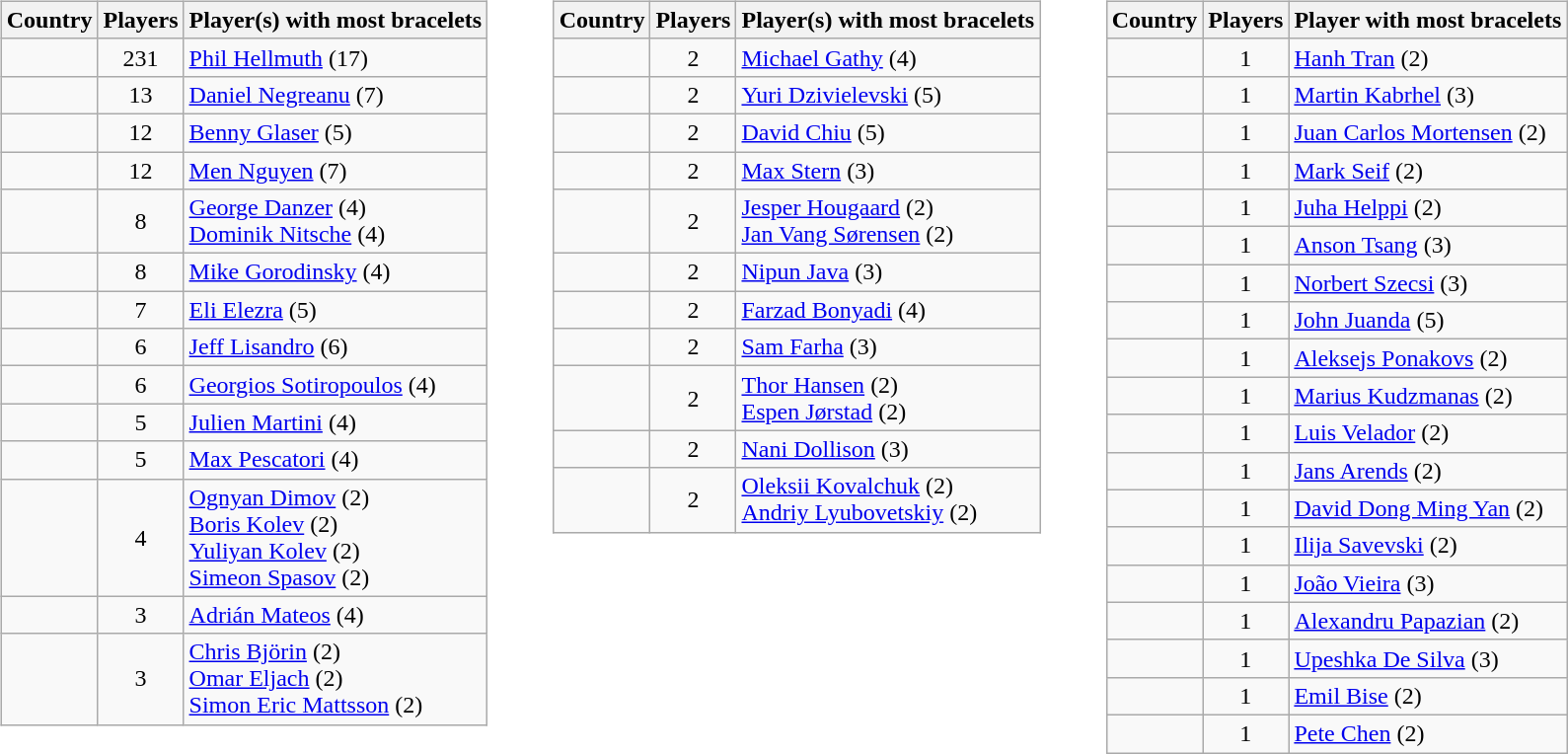<table>
<tr>
<td valign="top"><br><table class="wikitable sortable">
<tr>
<th>Country</th>
<th>Players</th>
<th>Player(s) with most bracelets</th>
</tr>
<tr>
<td></td>
<td align=center>231</td>
<td><a href='#'>Phil Hellmuth</a> (17)</td>
</tr>
<tr>
<td></td>
<td align=center>13</td>
<td><a href='#'>Daniel Negreanu</a> (7)</td>
</tr>
<tr>
<td></td>
<td align=center>12</td>
<td><a href='#'>Benny Glaser</a> (5)</td>
</tr>
<tr>
<td></td>
<td align=center>12</td>
<td><a href='#'>Men Nguyen</a> (7)</td>
</tr>
<tr>
<td></td>
<td align=center>8</td>
<td><a href='#'>George Danzer</a> (4)<br><a href='#'>Dominik Nitsche</a> (4)</td>
</tr>
<tr>
<td></td>
<td align=center>8</td>
<td><a href='#'>Mike Gorodinsky</a> (4)</td>
</tr>
<tr>
<td></td>
<td align=center>7</td>
<td><a href='#'>Eli Elezra</a> (5)</td>
</tr>
<tr>
<td></td>
<td align=center>6</td>
<td><a href='#'>Jeff Lisandro</a> (6)</td>
</tr>
<tr>
<td></td>
<td align=center>6</td>
<td><a href='#'>Georgios Sotiropoulos</a> (4)</td>
</tr>
<tr>
<td></td>
<td align=center>5</td>
<td><a href='#'>Julien Martini</a> (4)</td>
</tr>
<tr>
<td></td>
<td align=center>5</td>
<td><a href='#'>Max Pescatori</a> (4)</td>
</tr>
<tr>
<td></td>
<td align=center>4</td>
<td><a href='#'>Ognyan Dimov</a> (2)<br><a href='#'>Boris Kolev</a> (2)<br><a href='#'>Yuliyan Kolev</a> (2)<br><a href='#'>Simeon Spasov</a> (2)</td>
</tr>
<tr>
<td></td>
<td align=center>3</td>
<td><a href='#'>Adrián Mateos</a> (4)</td>
</tr>
<tr>
<td></td>
<td align=center>3</td>
<td><a href='#'>Chris Björin</a> (2)<br><a href='#'>Omar Eljach</a> (2)<br><a href='#'>Simon Eric Mattsson</a> (2)</td>
</tr>
</table>
</td>
<td width="20"> </td>
<td valign="top"><br><table class="wikitable sortable">
<tr>
<th>Country</th>
<th>Players</th>
<th>Player(s) with most bracelets</th>
</tr>
<tr>
<td></td>
<td align=center>2</td>
<td><a href='#'>Michael Gathy</a> (4)</td>
</tr>
<tr>
<td></td>
<td align=center>2</td>
<td><a href='#'>Yuri Dzivielevski</a> (5)</td>
</tr>
<tr>
<td></td>
<td align=center>2</td>
<td><a href='#'>David Chiu</a> (5)</td>
</tr>
<tr>
<td></td>
<td align=center>2</td>
<td><a href='#'>Max Stern</a> (3)</td>
</tr>
<tr>
<td></td>
<td align=center>2</td>
<td><a href='#'>Jesper Hougaard</a> (2)<br><a href='#'>Jan Vang Sørensen</a> (2)</td>
</tr>
<tr>
<td></td>
<td align=center>2</td>
<td><a href='#'>Nipun Java</a> (3)</td>
</tr>
<tr>
<td></td>
<td align=center>2</td>
<td><a href='#'>Farzad Bonyadi</a> (4)</td>
</tr>
<tr>
<td></td>
<td align=center>2</td>
<td><a href='#'>Sam Farha</a> (3)</td>
</tr>
<tr>
<td></td>
<td align=center>2</td>
<td><a href='#'>Thor Hansen</a> (2)<br><a href='#'>Espen Jørstad</a> (2)</td>
</tr>
<tr>
<td></td>
<td align=center>2</td>
<td><a href='#'>Nani Dollison</a> (3)</td>
</tr>
<tr>
<td></td>
<td align=center>2</td>
<td><a href='#'>Oleksii Kovalchuk</a> (2)<br><a href='#'>Andriy Lyubovetskiy</a> (2)</td>
</tr>
</table>
</td>
<td width="20"> </td>
<td valign="top"><br><table class="wikitable sortable">
<tr>
<th>Country</th>
<th>Players</th>
<th>Player with most bracelets</th>
</tr>
<tr>
<td></td>
<td align=center>1</td>
<td><a href='#'>Hanh Tran</a> (2)</td>
</tr>
<tr>
<td></td>
<td align=center>1</td>
<td><a href='#'>Martin Kabrhel</a> (3)</td>
</tr>
<tr>
<td></td>
<td align=center>1</td>
<td><a href='#'>Juan Carlos Mortensen</a> (2)</td>
</tr>
<tr>
<td></td>
<td align=center>1</td>
<td><a href='#'>Mark Seif</a> (2)</td>
</tr>
<tr>
<td></td>
<td align=center>1</td>
<td><a href='#'>Juha Helppi</a> (2)</td>
</tr>
<tr>
<td></td>
<td align=center>1</td>
<td><a href='#'>Anson Tsang</a> (3)</td>
</tr>
<tr>
<td></td>
<td align=center>1</td>
<td><a href='#'>Norbert Szecsi</a> (3)</td>
</tr>
<tr>
<td></td>
<td align=center>1</td>
<td><a href='#'>John Juanda</a> (5)</td>
</tr>
<tr>
<td></td>
<td align=center>1</td>
<td><a href='#'>Aleksejs Ponakovs</a> (2)</td>
</tr>
<tr>
<td></td>
<td align=center>1</td>
<td><a href='#'>Marius Kudzmanas</a> (2)</td>
</tr>
<tr>
<td></td>
<td align=center>1</td>
<td><a href='#'>Luis Velador</a> (2)</td>
</tr>
<tr>
<td></td>
<td align=center>1</td>
<td><a href='#'>Jans Arends</a> (2)</td>
</tr>
<tr>
<td></td>
<td align=center>1</td>
<td><a href='#'>David Dong Ming Yan</a> (2)</td>
</tr>
<tr>
<td></td>
<td align=center>1</td>
<td><a href='#'>Ilija Savevski</a> (2)</td>
</tr>
<tr>
<td></td>
<td align=center>1</td>
<td><a href='#'>João Vieira</a> (3)</td>
</tr>
<tr>
<td></td>
<td align=center>1</td>
<td><a href='#'>Alexandru Papazian</a> (2)</td>
</tr>
<tr>
<td></td>
<td align=center>1</td>
<td><a href='#'>Upeshka De Silva</a> (3)</td>
</tr>
<tr>
<td></td>
<td align=center>1</td>
<td><a href='#'>Emil Bise</a> (2)</td>
</tr>
<tr>
<td></td>
<td align=center>1</td>
<td><a href='#'>Pete Chen</a> (2)</td>
</tr>
</table>
</td>
</tr>
</table>
